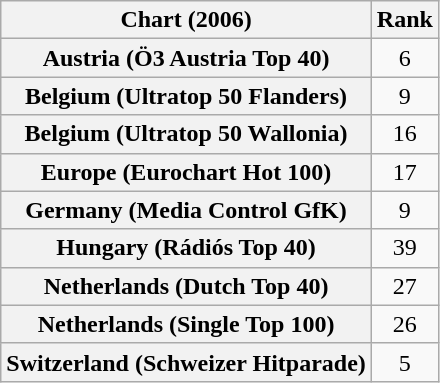<table class="wikitable sortable plainrowheaders" style="text-align:center">
<tr>
<th scope="col">Chart (2006)</th>
<th scope="col">Rank</th>
</tr>
<tr>
<th scope="row">Austria (Ö3 Austria Top 40)</th>
<td>6</td>
</tr>
<tr>
<th scope="row">Belgium (Ultratop 50 Flanders)</th>
<td>9</td>
</tr>
<tr>
<th scope="row">Belgium (Ultratop 50 Wallonia)</th>
<td>16</td>
</tr>
<tr>
<th scope="row">Europe (Eurochart Hot 100)</th>
<td>17</td>
</tr>
<tr>
<th scope="row">Germany (Media Control GfK)</th>
<td>9</td>
</tr>
<tr>
<th scope="row">Hungary (Rádiós Top 40)</th>
<td>39</td>
</tr>
<tr>
<th scope="row">Netherlands (Dutch Top 40)</th>
<td>27</td>
</tr>
<tr>
<th scope="row">Netherlands (Single Top 100)</th>
<td>26</td>
</tr>
<tr>
<th scope="row">Switzerland (Schweizer Hitparade)</th>
<td>5</td>
</tr>
</table>
